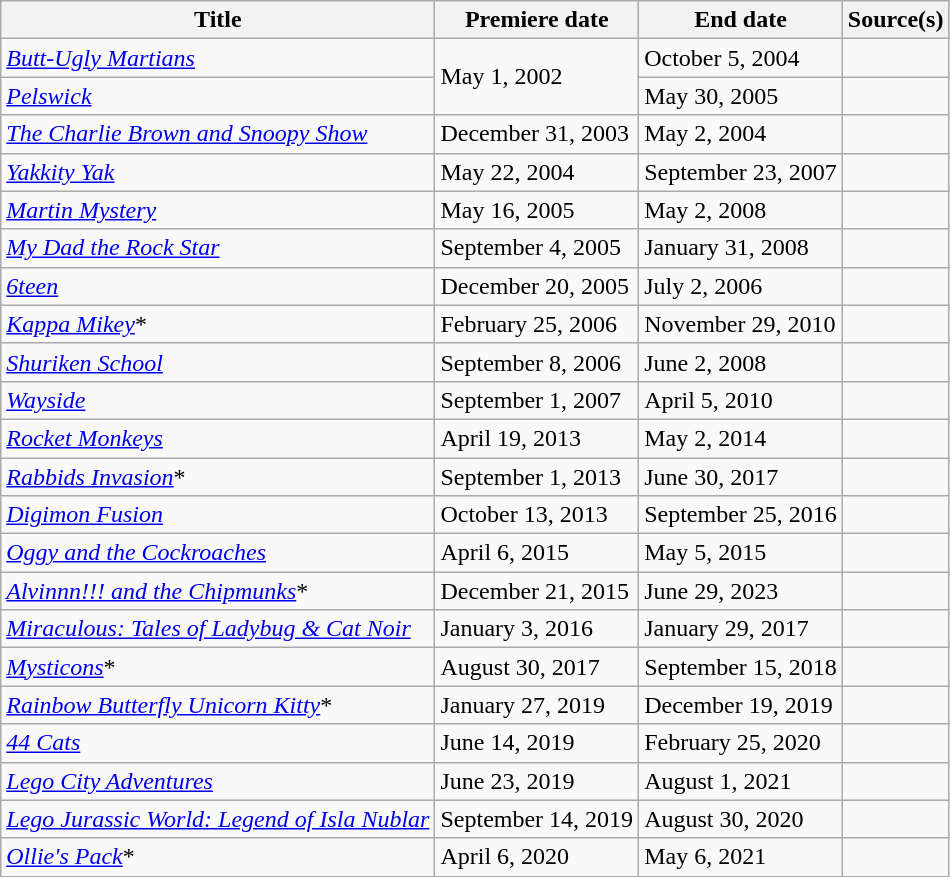<table class="wikitable sortable">
<tr>
<th>Title</th>
<th>Premiere date</th>
<th>End date</th>
<th>Source(s)</th>
</tr>
<tr>
<td><em><a href='#'>Butt-Ugly Martians</a></em></td>
<td rowspan=2>May 1, 2002</td>
<td>October 5, 2004</td>
<td></td>
</tr>
<tr>
<td><em><a href='#'>Pelswick</a></em></td>
<td>May 30, 2005</td>
<td></td>
</tr>
<tr>
<td><em><a href='#'>The Charlie Brown and Snoopy Show</a></em></td>
<td>December 31, 2003</td>
<td>May 2, 2004</td>
<td></td>
</tr>
<tr>
<td><em><a href='#'>Yakkity Yak</a></em></td>
<td>May 22, 2004</td>
<td>September 23, 2007</td>
<td></td>
</tr>
<tr>
<td><em><a href='#'>Martin Mystery</a></em></td>
<td>May 16, 2005</td>
<td>May 2, 2008</td>
<td></td>
</tr>
<tr>
<td><em><a href='#'>My Dad the Rock Star</a></em></td>
<td>September 4, 2005</td>
<td>January 31, 2008</td>
<td></td>
</tr>
<tr>
<td><em><a href='#'>6teen</a></em></td>
<td>December 20, 2005</td>
<td>July 2, 2006</td>
<td></td>
</tr>
<tr>
<td><em><a href='#'>Kappa Mikey</a></em>*</td>
<td>February 25, 2006</td>
<td>November 29, 2010</td>
<td></td>
</tr>
<tr>
<td><em><a href='#'>Shuriken School</a></em></td>
<td>September 8, 2006</td>
<td>June 2, 2008</td>
<td></td>
</tr>
<tr>
<td><em><a href='#'>Wayside</a></em></td>
<td>September 1, 2007</td>
<td>April 5, 2010</td>
<td></td>
</tr>
<tr>
<td><em><a href='#'>Rocket Monkeys</a></em></td>
<td>April 19, 2013</td>
<td>May 2, 2014</td>
<td></td>
</tr>
<tr>
<td><em><a href='#'>Rabbids Invasion</a></em>*</td>
<td>September 1, 2013</td>
<td>June 30, 2017</td>
<td></td>
</tr>
<tr>
<td><em><a href='#'>Digimon Fusion</a></em></td>
<td>October 13, 2013</td>
<td>September 25, 2016</td>
<td></td>
</tr>
<tr>
<td><em><a href='#'>Oggy and the Cockroaches</a></em></td>
<td>April 6, 2015</td>
<td>May 5, 2015</td>
<td></td>
</tr>
<tr>
<td><em><a href='#'>Alvinnn!!! and the Chipmunks</a></em>*</td>
<td>December 21, 2015</td>
<td>June 29, 2023</td>
<td></td>
</tr>
<tr>
<td><em><a href='#'>Miraculous: Tales of Ladybug & Cat Noir</a></em></td>
<td>January 3, 2016</td>
<td>January 29, 2017</td>
<td></td>
</tr>
<tr>
<td><em><a href='#'>Mysticons</a></em>*</td>
<td>August 30, 2017</td>
<td>September 15, 2018</td>
<td></td>
</tr>
<tr>
<td><em><a href='#'>Rainbow Butterfly Unicorn Kitty</a></em>*</td>
<td>January 27, 2019</td>
<td>December 19, 2019</td>
<td></td>
</tr>
<tr>
<td><em><a href='#'>44 Cats</a></em></td>
<td>June 14, 2019</td>
<td>February 25, 2020</td>
<td></td>
</tr>
<tr>
<td><em><a href='#'>Lego City Adventures</a></em></td>
<td>June 23, 2019</td>
<td>August 1, 2021</td>
<td></td>
</tr>
<tr>
<td><em><a href='#'>Lego Jurassic World: Legend of Isla Nublar</a></em></td>
<td>September 14, 2019</td>
<td>August 30, 2020</td>
<td></td>
</tr>
<tr>
<td><em><a href='#'>Ollie's Pack</a></em>*</td>
<td>April 6, 2020</td>
<td>May 6, 2021</td>
<td></td>
</tr>
</table>
